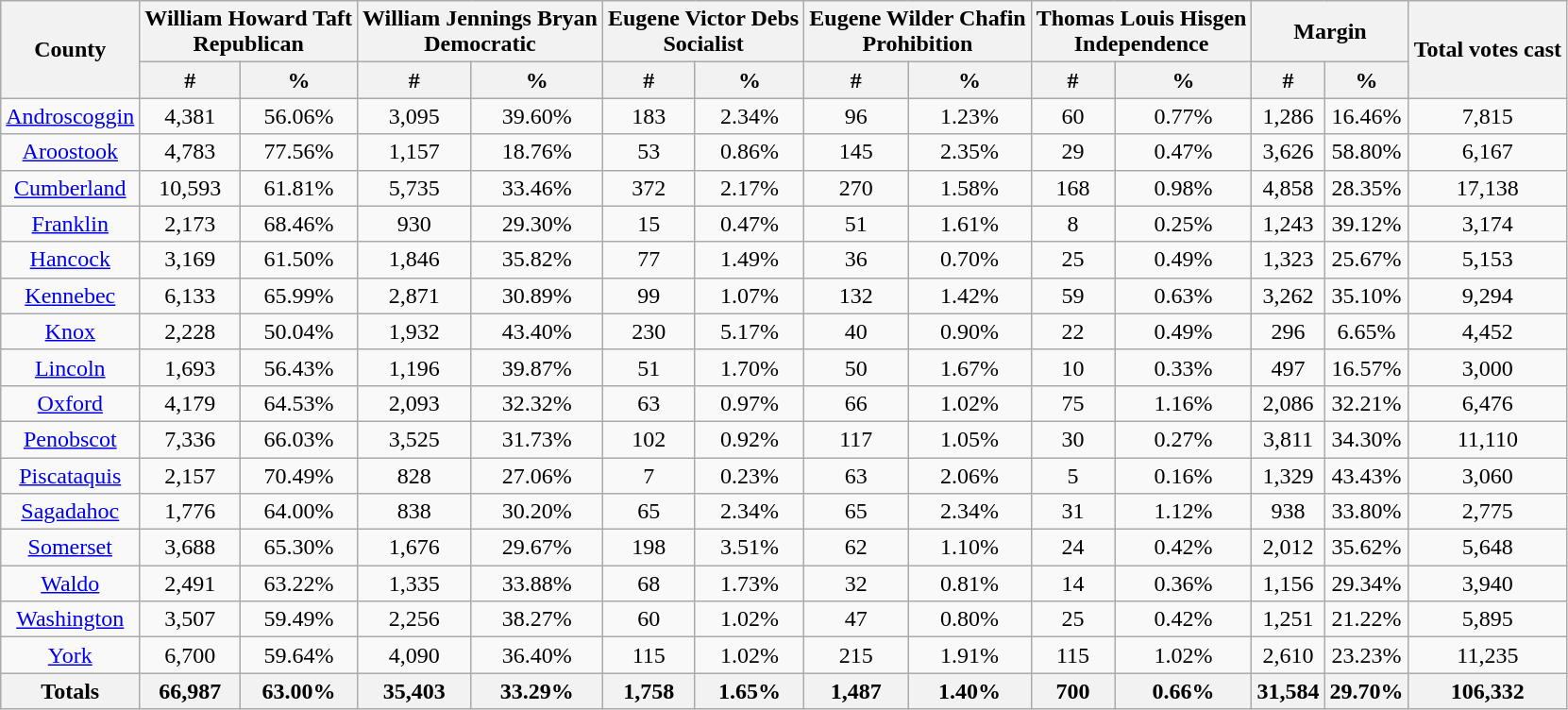<table class="wikitable sortable">
<tr>
<th rowspan="2">County</th>
<th colspan="2">William Howard Taft<br>Republican</th>
<th colspan="2">William Jennings Bryan<br>Democratic</th>
<th colspan="2">Eugene Victor Debs<br>Socialist</th>
<th colspan="2">Eugene Wilder Chafin<br>Prohibition</th>
<th colspan="2">Thomas Louis Hisgen<br>Independence</th>
<th colspan="2">Margin</th>
<th rowspan="2">Total votes cast</th>
</tr>
<tr bgcolor="lightgrey">
<th data-sort-type="number">#</th>
<th data-sort-type="number">%</th>
<th data-sort-type="number">#</th>
<th data-sort-type="number">%</th>
<th data-sort-type="number">#</th>
<th data-sort-type="number">%</th>
<th data-sort-type="number">#</th>
<th data-sort-type="number">%</th>
<th data-sort-type="number">#</th>
<th data-sort-type="number">%</th>
<th data-sort-type="number">#</th>
<th data-sort-type="number">%</th>
</tr>
<tr style="text-align:center;">
<td><a href='#'>Androscoggin</a></td>
<td>4,381</td>
<td>56.06%</td>
<td>3,095</td>
<td>39.60%</td>
<td>183</td>
<td>2.34%</td>
<td>96</td>
<td>1.23%</td>
<td>60</td>
<td>0.77%</td>
<td>1,286</td>
<td>16.46%</td>
<td>7,815</td>
</tr>
<tr style="text-align:center;">
<td><a href='#'>Aroostook</a></td>
<td>4,783</td>
<td>77.56%</td>
<td>1,157</td>
<td>18.76%</td>
<td>53</td>
<td>0.86%</td>
<td>145</td>
<td>2.35%</td>
<td>29</td>
<td>0.47%</td>
<td>3,626</td>
<td>58.80%</td>
<td>6,167</td>
</tr>
<tr style="text-align:center;">
<td><a href='#'>Cumberland</a></td>
<td>10,593</td>
<td>61.81%</td>
<td>5,735</td>
<td>33.46%</td>
<td>372</td>
<td>2.17%</td>
<td>270</td>
<td>1.58%</td>
<td>168</td>
<td>0.98%</td>
<td>4,858</td>
<td>28.35%</td>
<td>17,138</td>
</tr>
<tr style="text-align:center;">
<td><a href='#'>Franklin</a></td>
<td>2,173</td>
<td>68.46%</td>
<td>930</td>
<td>29.30%</td>
<td>15</td>
<td>0.47%</td>
<td>51</td>
<td>1.61%</td>
<td>8</td>
<td>0.25%</td>
<td>1,243</td>
<td>39.12%</td>
<td>3,174</td>
</tr>
<tr style="text-align:center;">
<td><a href='#'>Hancock</a></td>
<td>3,169</td>
<td>61.50%</td>
<td>1,846</td>
<td>35.82%</td>
<td>77</td>
<td>1.49%</td>
<td>36</td>
<td>0.70%</td>
<td>25</td>
<td>0.49%</td>
<td>1,323</td>
<td>25.67%</td>
<td>5,153</td>
</tr>
<tr style="text-align:center;">
<td><a href='#'>Kennebec</a></td>
<td>6,133</td>
<td>65.99%</td>
<td>2,871</td>
<td>30.89%</td>
<td>99</td>
<td>1.07%</td>
<td>132</td>
<td>1.42%</td>
<td>59</td>
<td>0.63%</td>
<td>3,262</td>
<td>35.10%</td>
<td>9,294</td>
</tr>
<tr style="text-align:center;">
<td><a href='#'>Knox</a></td>
<td>2,228</td>
<td>50.04%</td>
<td>1,932</td>
<td>43.40%</td>
<td>230</td>
<td>5.17%</td>
<td>40</td>
<td>0.90%</td>
<td>22</td>
<td>0.49%</td>
<td>296</td>
<td>6.65%</td>
<td>4,452</td>
</tr>
<tr style="text-align:center;">
<td><a href='#'>Lincoln</a></td>
<td>1,693</td>
<td>56.43%</td>
<td>1,196</td>
<td>39.87%</td>
<td>51</td>
<td>1.70%</td>
<td>50</td>
<td>1.67%</td>
<td>10</td>
<td>0.33%</td>
<td>497</td>
<td>16.57%</td>
<td>3,000</td>
</tr>
<tr style="text-align:center;">
<td><a href='#'>Oxford</a></td>
<td>4,179</td>
<td>64.53%</td>
<td>2,093</td>
<td>32.32%</td>
<td>63</td>
<td>0.97%</td>
<td>66</td>
<td>1.02%</td>
<td>75</td>
<td>1.16%</td>
<td>2,086</td>
<td>32.21%</td>
<td>6,476</td>
</tr>
<tr style="text-align:center;">
<td><a href='#'>Penobscot</a></td>
<td>7,336</td>
<td>66.03%</td>
<td>3,525</td>
<td>31.73%</td>
<td>102</td>
<td>0.92%</td>
<td>117</td>
<td>1.05%</td>
<td>30</td>
<td>0.27%</td>
<td>3,811</td>
<td>34.30%</td>
<td>11,110</td>
</tr>
<tr style="text-align:center;">
<td><a href='#'>Piscataquis</a></td>
<td>2,157</td>
<td>70.49%</td>
<td>828</td>
<td>27.06%</td>
<td>7</td>
<td>0.23%</td>
<td>63</td>
<td>2.06%</td>
<td>5</td>
<td>0.16%</td>
<td>1,329</td>
<td>43.43%</td>
<td>3,060</td>
</tr>
<tr style="text-align:center;">
<td><a href='#'>Sagadahoc</a></td>
<td>1,776</td>
<td>64.00%</td>
<td>838</td>
<td>30.20%</td>
<td>65</td>
<td>2.34%</td>
<td>65</td>
<td>2.34%</td>
<td>31</td>
<td>1.12%</td>
<td>938</td>
<td>33.80%</td>
<td>2,775</td>
</tr>
<tr style="text-align:center;">
<td><a href='#'>Somerset</a></td>
<td>3,688</td>
<td>65.30%</td>
<td>1,676</td>
<td>29.67%</td>
<td>198</td>
<td>3.51%</td>
<td>62</td>
<td>1.10%</td>
<td>24</td>
<td>0.42%</td>
<td>2,012</td>
<td>35.62%</td>
<td>5,648</td>
</tr>
<tr style="text-align:center;">
<td><a href='#'>Waldo</a></td>
<td>2,491</td>
<td>63.22%</td>
<td>1,335</td>
<td>33.88%</td>
<td>68</td>
<td>1.73%</td>
<td>32</td>
<td>0.81%</td>
<td>14</td>
<td>0.36%</td>
<td>1,156</td>
<td>29.34%</td>
<td>3,940</td>
</tr>
<tr style="text-align:center;">
<td><a href='#'>Washington</a></td>
<td>3,507</td>
<td>59.49%</td>
<td>2,256</td>
<td>38.27%</td>
<td>60</td>
<td>1.02%</td>
<td>47</td>
<td>0.80%</td>
<td>25</td>
<td>0.42%</td>
<td>1,251</td>
<td>21.22%</td>
<td>5,895</td>
</tr>
<tr style="text-align:center;">
<td><a href='#'>York</a></td>
<td>6,700</td>
<td>59.64%</td>
<td>4,090</td>
<td>36.40%</td>
<td>115</td>
<td>1.02%</td>
<td>215</td>
<td>1.91%</td>
<td>115</td>
<td>1.02%</td>
<td>2,610</td>
<td>23.23%</td>
<td>11,235</td>
</tr>
<tr>
<th>Totals</th>
<th>66,987</th>
<th>63.00%</th>
<th>35,403</th>
<th>33.29%</th>
<th>1,758</th>
<th>1.65%</th>
<th>1,487</th>
<th>1.40%</th>
<th>700</th>
<th>0.66%</th>
<th>31,584</th>
<th>29.70%</th>
<th>106,332</th>
</tr>
</table>
